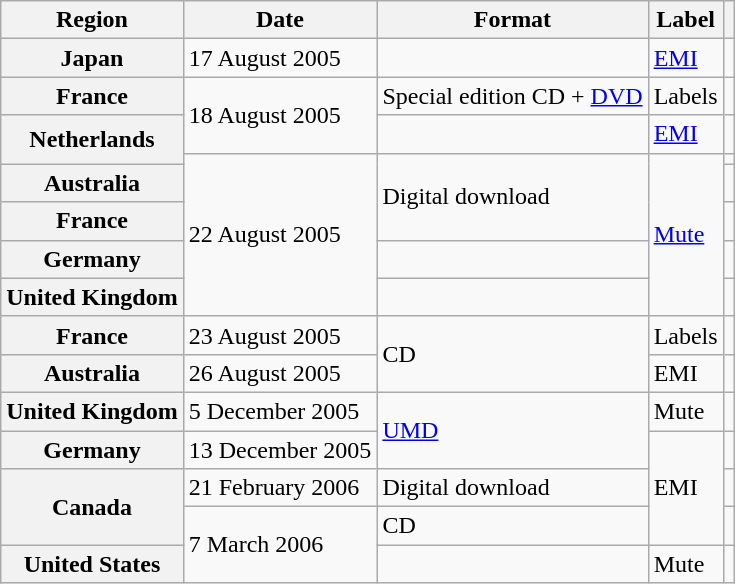<table class="wikitable plainrowheaders">
<tr>
<th scope="col">Region</th>
<th scope="col">Date</th>
<th scope="col">Format</th>
<th scope="col">Label</th>
<th scope="col"></th>
</tr>
<tr>
<th scope="row">Japan</th>
<td>17 August 2005</td>
<td></td>
<td><a href='#'>EMI</a></td>
<td align="center"></td>
</tr>
<tr>
<th scope="row">France</th>
<td rowspan="2">18 August 2005</td>
<td>Special edition CD + <a href='#'>DVD</a></td>
<td>Labels</td>
<td align="center"></td>
</tr>
<tr>
<th scope="row" rowspan="2">Netherlands</th>
<td></td>
<td><a href='#'>EMI</a></td>
<td align="center"></td>
</tr>
<tr>
<td rowspan="5">22 August 2005</td>
<td rowspan="3">Digital download</td>
<td rowspan="5"><a href='#'>Mute</a></td>
<td align="center"></td>
</tr>
<tr>
<th scope="row">Australia</th>
<td align="center"></td>
</tr>
<tr>
<th scope="row">France</th>
<td align="center"></td>
</tr>
<tr>
<th scope="row">Germany</th>
<td></td>
<td align="center"></td>
</tr>
<tr>
<th scope="row">United Kingdom</th>
<td></td>
<td align="center"></td>
</tr>
<tr>
<th scope="row">France</th>
<td>23 August 2005</td>
<td rowspan="2">CD</td>
<td>Labels</td>
<td align="center"></td>
</tr>
<tr>
<th scope="row">Australia</th>
<td>26 August 2005</td>
<td>EMI</td>
<td align="center"></td>
</tr>
<tr>
<th scope="row">United Kingdom</th>
<td>5 December 2005</td>
<td rowspan="2"><a href='#'>UMD</a></td>
<td>Mute</td>
<td align="center"></td>
</tr>
<tr>
<th scope="row">Germany</th>
<td>13 December 2005</td>
<td rowspan="3">EMI</td>
<td align="center"></td>
</tr>
<tr>
<th scope="row" rowspan="2">Canada</th>
<td>21 February 2006</td>
<td>Digital download</td>
<td align="center"></td>
</tr>
<tr>
<td rowspan="2">7 March 2006</td>
<td>CD</td>
<td align="center"></td>
</tr>
<tr>
<th scope="row">United States</th>
<td></td>
<td>Mute</td>
<td align="center"></td>
</tr>
</table>
